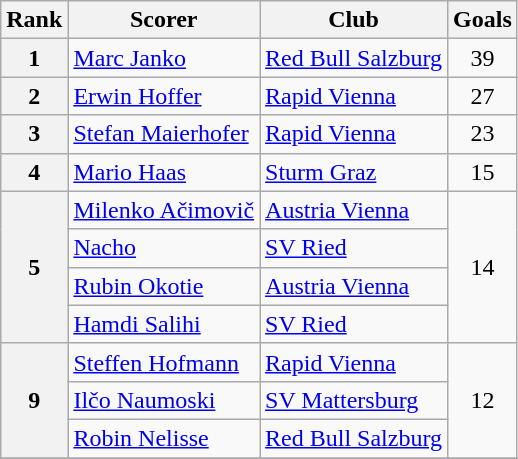<table class="wikitable" style="text-align:center">
<tr>
<th>Rank</th>
<th>Scorer</th>
<th>Club</th>
<th>Goals</th>
</tr>
<tr>
<th>1</th>
<td align="left"> <a href='#'>Marc Janko</a></td>
<td align="left"><a href='#'>Red Bull Salzburg</a></td>
<td>39</td>
</tr>
<tr>
<th>2</th>
<td align="left"> <a href='#'>Erwin Hoffer</a></td>
<td align="left"><a href='#'>Rapid Vienna</a></td>
<td>27</td>
</tr>
<tr>
<th>3</th>
<td align="left"> <a href='#'>Stefan Maierhofer</a></td>
<td align="left"><a href='#'>Rapid Vienna</a></td>
<td>23</td>
</tr>
<tr>
<th>4</th>
<td align="left"> <a href='#'>Mario Haas</a></td>
<td align="left"><a href='#'>Sturm Graz</a></td>
<td>15</td>
</tr>
<tr>
<th rowspan="4">5</th>
<td align="left"> <a href='#'>Milenko Ačimovič</a></td>
<td align="left"><a href='#'>Austria Vienna</a></td>
<td rowspan="4">14</td>
</tr>
<tr>
<td align="left"> <a href='#'>Nacho</a></td>
<td align="left"><a href='#'>SV Ried</a></td>
</tr>
<tr>
<td align="left"> <a href='#'>Rubin Okotie</a></td>
<td align="left"><a href='#'>Austria Vienna</a></td>
</tr>
<tr>
<td align="left"> <a href='#'>Hamdi Salihi</a></td>
<td align="left"><a href='#'>SV Ried</a></td>
</tr>
<tr>
<th rowspan="3">9</th>
<td align="left"> <a href='#'>Steffen Hofmann</a></td>
<td align="left"><a href='#'>Rapid Vienna</a></td>
<td rowspan="3">12</td>
</tr>
<tr>
<td align="left"> <a href='#'>Ilčo Naumoski</a></td>
<td align="left"><a href='#'>SV Mattersburg</a></td>
</tr>
<tr>
<td align="left"> <a href='#'>Robin Nelisse</a></td>
<td align="left"><a href='#'>Red Bull Salzburg</a></td>
</tr>
<tr>
</tr>
</table>
